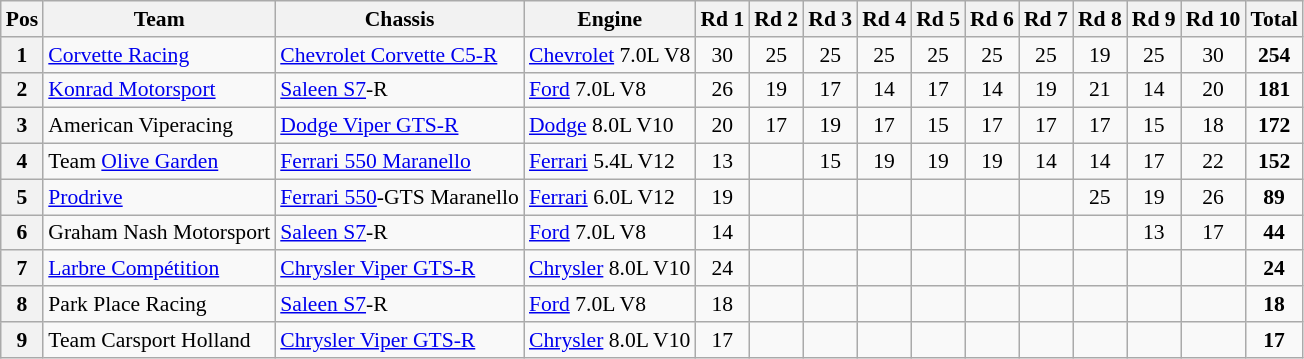<table class="wikitable" style="font-size: 90%;">
<tr>
<th>Pos</th>
<th>Team</th>
<th>Chassis</th>
<th>Engine</th>
<th>Rd 1</th>
<th>Rd 2</th>
<th>Rd 3</th>
<th>Rd 4</th>
<th>Rd 5</th>
<th>Rd 6</th>
<th>Rd 7</th>
<th>Rd 8</th>
<th>Rd 9</th>
<th>Rd 10</th>
<th>Total</th>
</tr>
<tr>
<th>1</th>
<td> <a href='#'>Corvette Racing</a></td>
<td><a href='#'>Chevrolet Corvette C5-R</a></td>
<td><a href='#'>Chevrolet</a> 7.0L V8</td>
<td align="center">30</td>
<td align="center">25</td>
<td align="center">25</td>
<td align="center">25</td>
<td align="center">25</td>
<td align="center">25</td>
<td align="center">25</td>
<td align="center">19</td>
<td align="center">25</td>
<td align="center">30</td>
<td align="center"><strong>254</strong></td>
</tr>
<tr>
<th>2</th>
<td> <a href='#'>Konrad Motorsport</a></td>
<td><a href='#'>Saleen S7</a>-R</td>
<td><a href='#'>Ford</a> 7.0L V8</td>
<td align="center">26</td>
<td align="center">19</td>
<td align="center">17</td>
<td align="center">14</td>
<td align="center">17</td>
<td align="center">14</td>
<td align="center">19</td>
<td align="center">21</td>
<td align="center">14</td>
<td align="center">20</td>
<td align="center"><strong>181</strong></td>
</tr>
<tr>
<th>3</th>
<td> American Viperacing</td>
<td><a href='#'>Dodge Viper GTS-R</a></td>
<td><a href='#'>Dodge</a> 8.0L V10</td>
<td align="center">20</td>
<td align="center">17</td>
<td align="center">19</td>
<td align="center">17</td>
<td align="center">15</td>
<td align="center">17</td>
<td align="center">17</td>
<td align="center">17</td>
<td align="center">15</td>
<td align="center">18</td>
<td align="center"><strong>172</strong></td>
</tr>
<tr>
<th>4</th>
<td> Team <a href='#'>Olive Garden</a></td>
<td><a href='#'>Ferrari 550 Maranello</a></td>
<td><a href='#'>Ferrari</a> 5.4L V12</td>
<td align="center">13</td>
<td></td>
<td align="center">15</td>
<td align="center">19</td>
<td align="center">19</td>
<td align="center">19</td>
<td align="center">14</td>
<td align="center">14</td>
<td align="center">17</td>
<td align="center">22</td>
<td align="center"><strong>152</strong></td>
</tr>
<tr>
<th>5</th>
<td> <a href='#'>Prodrive</a></td>
<td><a href='#'>Ferrari 550</a>-GTS Maranello</td>
<td><a href='#'>Ferrari</a> 6.0L V12</td>
<td align="center">19</td>
<td></td>
<td></td>
<td></td>
<td></td>
<td></td>
<td></td>
<td align="center">25</td>
<td align="center">19</td>
<td align="center">26</td>
<td align="center"><strong>89</strong></td>
</tr>
<tr>
<th>6</th>
<td> Graham Nash Motorsport</td>
<td><a href='#'>Saleen S7</a>-R</td>
<td><a href='#'>Ford</a> 7.0L V8</td>
<td align="center">14</td>
<td></td>
<td></td>
<td></td>
<td></td>
<td></td>
<td></td>
<td></td>
<td align="center">13</td>
<td align="center">17</td>
<td align="center"><strong>44</strong></td>
</tr>
<tr>
<th>7</th>
<td> <a href='#'>Larbre Compétition</a></td>
<td><a href='#'>Chrysler Viper GTS-R</a></td>
<td><a href='#'>Chrysler</a> 8.0L V10</td>
<td align="center">24</td>
<td></td>
<td></td>
<td></td>
<td></td>
<td></td>
<td></td>
<td></td>
<td></td>
<td></td>
<td align="center"><strong>24</strong></td>
</tr>
<tr>
<th>8</th>
<td> Park Place Racing</td>
<td><a href='#'>Saleen S7</a>-R</td>
<td><a href='#'>Ford</a> 7.0L V8</td>
<td align="center">18</td>
<td></td>
<td></td>
<td></td>
<td></td>
<td></td>
<td></td>
<td></td>
<td></td>
<td></td>
<td align="center"><strong>18</strong></td>
</tr>
<tr>
<th>9</th>
<td> Team Carsport Holland</td>
<td><a href='#'>Chrysler Viper GTS-R</a></td>
<td><a href='#'>Chrysler</a> 8.0L V10</td>
<td align="center">17</td>
<td></td>
<td></td>
<td></td>
<td></td>
<td></td>
<td></td>
<td></td>
<td></td>
<td></td>
<td align="center"><strong>17</strong></td>
</tr>
</table>
